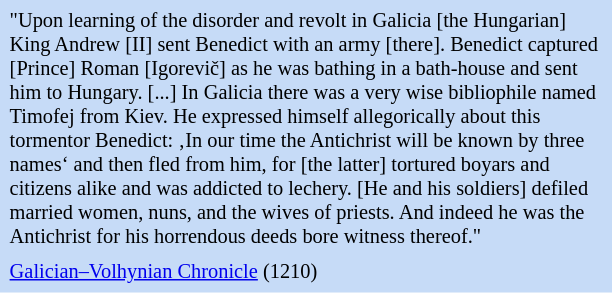<table class="toccolours" style="float: right; margin-left: 2em; margin-right: 1em; font-size: 85%; background:#c6dbf7; color:black; width:30em; max-width: 40%;" cellspacing="5">
<tr>
<td style="text-align: left;">"Upon learning of the disorder and revolt in Galicia [the Hungarian] King Andrew [II] sent Benedict with an army [there]. Benedict captured [Prince] Roman [Igorevič] as he was bathing in a bath-house and sent him to Hungary. [...] In Galicia there was a very wise bibliophile named Timofej from Kiev. He expressed himself allegorically about this tormentor Benedict: ‚In our time the Antichrist will be known by three names‘ and then fled from him, for [the latter] tortured boyars and citizens alike and was addicted to lechery. [He and his soldiers] defiled married women, nuns, and the wives of priests. And indeed he was the Antichrist for his horrendous deeds bore witness thereof."</td>
</tr>
<tr>
<td style="text-align: left;"><a href='#'>Galician–Volhynian Chronicle</a> (1210)</td>
</tr>
</table>
